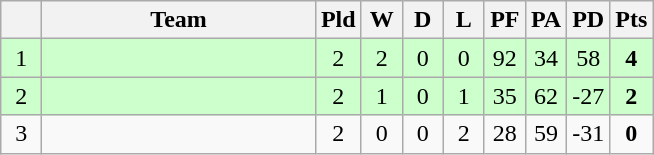<table class="wikitable" style="text-align:center;">
<tr>
<th width=20 abbr="Position"></th>
<th width=175>Team</th>
<th width=20 abbr="Played">Pld</th>
<th width=20 abbr="Won">W</th>
<th width=20 abbr="Drawn">D</th>
<th width=20 abbr="Lost">L</th>
<th width=20 abbr="Points for">PF</th>
<th width=20 abbr="Points against">PA</th>
<th width=20 abbr="Points difference">PD</th>
<th width=20 abbr="Points">Pts</th>
</tr>
<tr style="background: #ccffcc;">
<td>1</td>
<td style="text-align:left;"></td>
<td>2</td>
<td>2</td>
<td>0</td>
<td>0</td>
<td>92</td>
<td>34</td>
<td>58</td>
<td><strong>4</strong></td>
</tr>
<tr style="background: #ccffcc;">
<td>2</td>
<td style="text-align:left;"></td>
<td>2</td>
<td>1</td>
<td>0</td>
<td>1</td>
<td>35</td>
<td>62</td>
<td>-27</td>
<td><strong>2</strong></td>
</tr>
<tr>
<td>3</td>
<td style="text-align:left;"></td>
<td>2</td>
<td>0</td>
<td>0</td>
<td>2</td>
<td>28</td>
<td>59</td>
<td>-31</td>
<td><strong>0</strong></td>
</tr>
</table>
